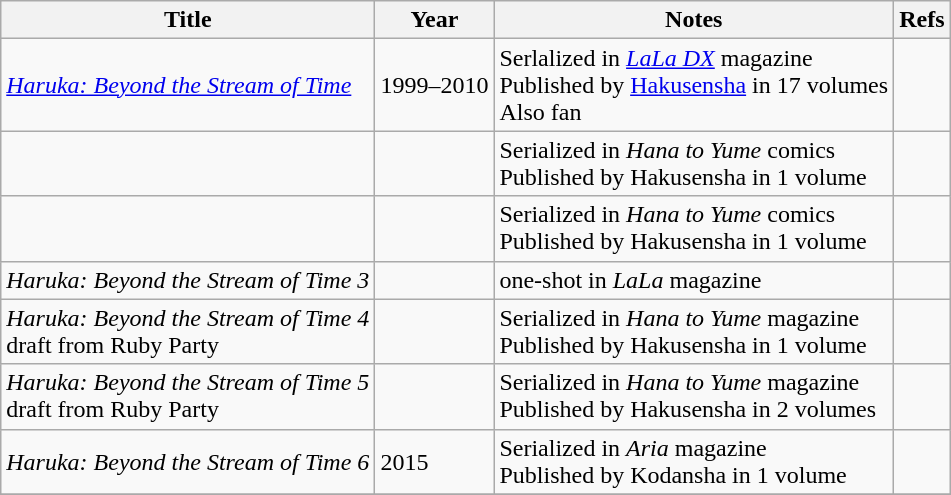<table class="wikitable sortable">
<tr>
<th>Title</th>
<th>Year</th>
<th>Notes</th>
<th>Refs</th>
</tr>
<tr>
<td><em><a href='#'>Haruka: Beyond the Stream of Time</a></em></td>
<td>1999–2010</td>
<td>Serlalized in <em><a href='#'>LaLa DX</a></em> magazine<br>Published by <a href='#'>Hakusensha</a> in 17 volumes<br>Also fan</td>
<td></td>
</tr>
<tr>
<td></td>
<td></td>
<td>Serialized in <em>Hana to Yume</em> comics<br>Published by Hakusensha in 1 volume</td>
<td></td>
</tr>
<tr>
<td></td>
<td></td>
<td>Serialized in <em>Hana to Yume</em> comics<br>Published by Hakusensha in 1 volume</td>
<td></td>
</tr>
<tr>
<td><em>Haruka: Beyond the Stream of Time 3</em></td>
<td></td>
<td>one-shot in <em>LaLa</em> magazine</td>
<td></td>
</tr>
<tr>
<td><em>Haruka: Beyond the Stream of Time 4</em><br>draft from Ruby Party</td>
<td></td>
<td>Serialized in <em>Hana to Yume</em> magazine<br>Published by Hakusensha in 1 volume</td>
<td></td>
</tr>
<tr>
<td><em>Haruka: Beyond the Stream of Time 5</em><br>draft from Ruby Party</td>
<td></td>
<td>Serialized in <em>Hana to Yume</em> magazine<br>Published by Hakusensha in 2 volumes</td>
<td></td>
</tr>
<tr>
<td><em>Haruka: Beyond the Stream of Time 6</em></td>
<td>2015</td>
<td>Serialized in <em>Aria</em> magazine<br>Published by Kodansha in 1 volume</td>
<td></td>
</tr>
<tr>
</tr>
</table>
